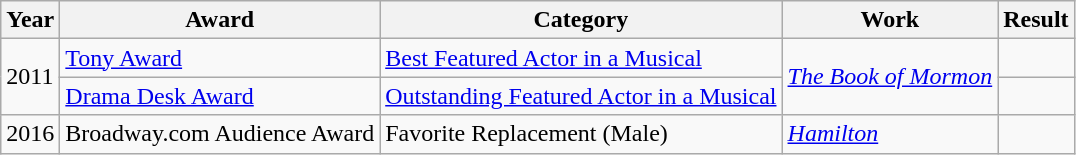<table class="wikitable">
<tr>
<th>Year</th>
<th>Award</th>
<th>Category</th>
<th>Work</th>
<th>Result</th>
</tr>
<tr>
<td rowspan="2">2011</td>
<td><a href='#'>Tony Award</a></td>
<td><a href='#'>Best Featured Actor in a Musical</a></td>
<td rowspan="2"><em><a href='#'>The Book of Mormon</a></em></td>
<td></td>
</tr>
<tr>
<td><a href='#'>Drama Desk Award</a></td>
<td><a href='#'>Outstanding Featured Actor in a Musical</a></td>
<td></td>
</tr>
<tr>
<td>2016</td>
<td>Broadway.com Audience Award</td>
<td>Favorite Replacement (Male)</td>
<td><em><a href='#'>Hamilton</a></em></td>
<td></td>
</tr>
</table>
